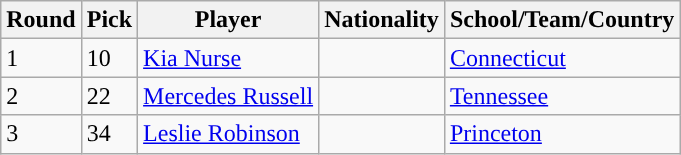<table class="wikitable">
<tr>
<th>Round</th>
<th>Pick</th>
<th>Player</th>
<th>Nationality</th>
<th>School/Team/Country</th>
</tr>
<tr>
<td>1</td>
<td>10</td>
<td><a href='#'>Kia Nurse</a></td>
<td></td>
<td><a href='#'>Connecticut</a></td>
</tr>
<tr>
<td>2</td>
<td>22</td>
<td><a href='#'>Mercedes Russell</a></td>
<td></td>
<td><a href='#'>Tennessee</a></td>
</tr>
<tr>
<td>3</td>
<td>34</td>
<td><a href='#'>Leslie Robinson</a></td>
<td></td>
<td><a href='#'>Princeton</a></td>
</tr>
</table>
